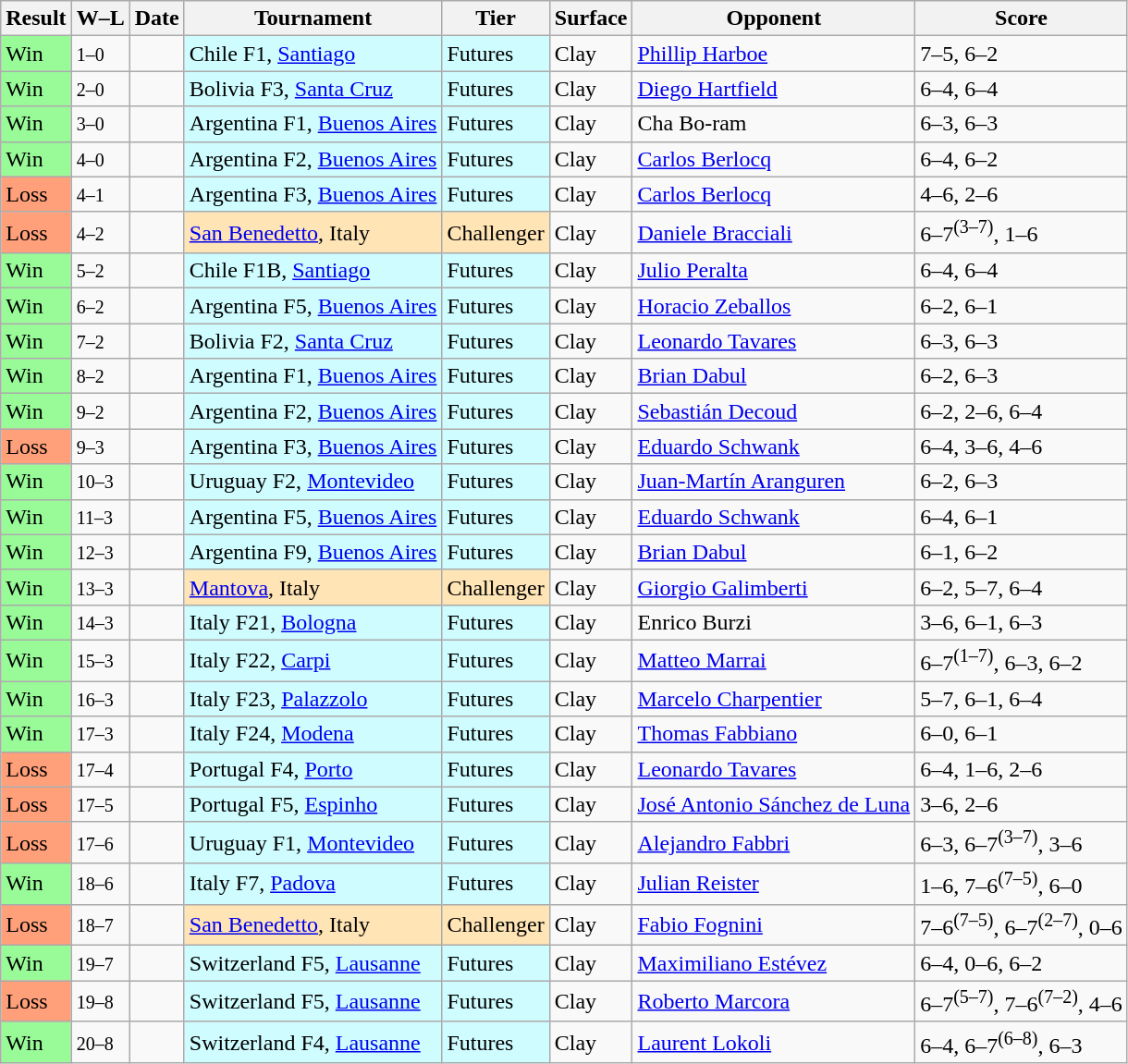<table class="sortable wikitable">
<tr>
<th>Result</th>
<th class="unsortable">W–L</th>
<th>Date</th>
<th>Tournament</th>
<th>Tier</th>
<th>Surface</th>
<th>Opponent</th>
<th class="unsortable">Score</th>
</tr>
<tr>
<td bgcolor=98FB98>Win</td>
<td><small>1–0</small></td>
<td></td>
<td style="background:#cffcff;">Chile F1, <a href='#'>Santiago</a></td>
<td style="background:#cffcff;">Futures</td>
<td>Clay</td>
<td> <a href='#'>Phillip Harboe</a></td>
<td>7–5, 6–2</td>
</tr>
<tr>
<td bgcolor=98FB98>Win</td>
<td><small>2–0</small></td>
<td></td>
<td style="background:#cffcff;">Bolivia F3, <a href='#'>Santa Cruz</a></td>
<td style="background:#cffcff;">Futures</td>
<td>Clay</td>
<td> <a href='#'>Diego Hartfield</a></td>
<td>6–4, 6–4</td>
</tr>
<tr>
<td bgcolor=98FB98>Win</td>
<td><small>3–0</small></td>
<td></td>
<td style="background:#cffcff;">Argentina F1, <a href='#'>Buenos Aires</a></td>
<td style="background:#cffcff;">Futures</td>
<td>Clay</td>
<td> Cha Bo-ram</td>
<td>6–3, 6–3</td>
</tr>
<tr>
<td bgcolor=98FB98>Win</td>
<td><small>4–0</small></td>
<td></td>
<td style="background:#cffcff;">Argentina F2, <a href='#'>Buenos Aires</a></td>
<td style="background:#cffcff;">Futures</td>
<td>Clay</td>
<td> <a href='#'>Carlos Berlocq</a></td>
<td>6–4, 6–2</td>
</tr>
<tr>
<td bgcolor=FFA07A>Loss</td>
<td><small>4–1</small></td>
<td></td>
<td style="background:#cffcff;">Argentina F3, <a href='#'>Buenos Aires</a></td>
<td style="background:#cffcff;">Futures</td>
<td>Clay</td>
<td> <a href='#'>Carlos Berlocq</a></td>
<td>4–6, 2–6</td>
</tr>
<tr>
<td bgcolor=FFA07A>Loss</td>
<td><small>4–2</small></td>
<td></td>
<td style="background:moccasin;"><a href='#'>San Benedetto</a>, Italy</td>
<td style="background:moccasin;">Challenger</td>
<td>Clay</td>
<td> <a href='#'>Daniele Bracciali</a></td>
<td>6–7<sup>(3–7)</sup>, 1–6</td>
</tr>
<tr>
<td bgcolor=98FB98>Win</td>
<td><small>5–2</small></td>
<td></td>
<td style="background:#cffcff;">Chile F1B, <a href='#'>Santiago</a></td>
<td style="background:#cffcff;">Futures</td>
<td>Clay</td>
<td> <a href='#'>Julio Peralta</a></td>
<td>6–4, 6–4</td>
</tr>
<tr>
<td bgcolor=98FB98>Win</td>
<td><small>6–2</small></td>
<td></td>
<td style="background:#cffcff;">Argentina F5, <a href='#'>Buenos Aires</a></td>
<td style="background:#cffcff;">Futures</td>
<td>Clay</td>
<td> <a href='#'>Horacio Zeballos</a></td>
<td>6–2, 6–1</td>
</tr>
<tr>
<td bgcolor=98FB98>Win</td>
<td><small>7–2</small></td>
<td></td>
<td style="background:#cffcff;">Bolivia F2, <a href='#'>Santa Cruz</a></td>
<td style="background:#cffcff;">Futures</td>
<td>Clay</td>
<td> <a href='#'>Leonardo Tavares</a></td>
<td>6–3, 6–3</td>
</tr>
<tr>
<td bgcolor=98FB98>Win</td>
<td><small>8–2</small></td>
<td></td>
<td style="background:#cffcff;">Argentina F1, <a href='#'>Buenos Aires</a></td>
<td style="background:#cffcff;">Futures</td>
<td>Clay</td>
<td> <a href='#'>Brian Dabul</a></td>
<td>6–2, 6–3</td>
</tr>
<tr>
<td bgcolor=98FB98>Win</td>
<td><small>9–2</small></td>
<td></td>
<td style="background:#cffcff;">Argentina F2, <a href='#'>Buenos Aires</a></td>
<td style="background:#cffcff;">Futures</td>
<td>Clay</td>
<td> <a href='#'>Sebastián Decoud</a></td>
<td>6–2, 2–6, 6–4</td>
</tr>
<tr>
<td bgcolor=FFA07A>Loss</td>
<td><small>9–3</small></td>
<td></td>
<td style="background:#cffcff;">Argentina F3, <a href='#'>Buenos Aires</a></td>
<td style="background:#cffcff;">Futures</td>
<td>Clay</td>
<td> <a href='#'>Eduardo Schwank</a></td>
<td>6–4, 3–6, 4–6</td>
</tr>
<tr>
<td bgcolor=98FB98>Win</td>
<td><small>10–3</small></td>
<td></td>
<td style="background:#cffcff;">Uruguay F2, <a href='#'>Montevideo</a></td>
<td style="background:#cffcff;">Futures</td>
<td>Clay</td>
<td> <a href='#'>Juan-Martín Aranguren</a></td>
<td>6–2, 6–3</td>
</tr>
<tr>
<td bgcolor=98FB98>Win</td>
<td><small>11–3</small></td>
<td></td>
<td style="background:#cffcff;">Argentina F5, <a href='#'>Buenos Aires</a></td>
<td style="background:#cffcff;">Futures</td>
<td>Clay</td>
<td> <a href='#'>Eduardo Schwank</a></td>
<td>6–4, 6–1</td>
</tr>
<tr>
<td bgcolor=98FB98>Win</td>
<td><small>12–3</small></td>
<td></td>
<td style="background:#cffcff;">Argentina F9, <a href='#'>Buenos Aires</a></td>
<td style="background:#cffcff;">Futures</td>
<td>Clay</td>
<td> <a href='#'>Brian Dabul</a></td>
<td>6–1, 6–2</td>
</tr>
<tr>
<td bgcolor=98FB98>Win</td>
<td><small>13–3</small></td>
<td></td>
<td style="background:moccasin;"><a href='#'>Mantova</a>, Italy</td>
<td style="background:moccasin;">Challenger</td>
<td>Clay</td>
<td> <a href='#'>Giorgio Galimberti</a></td>
<td>6–2, 5–7, 6–4</td>
</tr>
<tr>
<td bgcolor=98FB98>Win</td>
<td><small>14–3</small></td>
<td></td>
<td style="background:#cffcff;">Italy F21, <a href='#'>Bologna</a></td>
<td style="background:#cffcff;">Futures</td>
<td>Clay</td>
<td> Enrico Burzi</td>
<td>3–6, 6–1, 6–3</td>
</tr>
<tr>
<td bgcolor=98FB98>Win</td>
<td><small>15–3</small></td>
<td></td>
<td style="background:#cffcff;">Italy F22, <a href='#'>Carpi</a></td>
<td style="background:#cffcff;">Futures</td>
<td>Clay</td>
<td> <a href='#'>Matteo Marrai</a></td>
<td>6–7<sup>(1–7)</sup>, 6–3, 6–2</td>
</tr>
<tr>
<td bgcolor=98FB98>Win</td>
<td><small>16–3</small></td>
<td></td>
<td style="background:#cffcff;">Italy F23, <a href='#'>Palazzolo</a></td>
<td style="background:#cffcff;">Futures</td>
<td>Clay</td>
<td> <a href='#'>Marcelo Charpentier</a></td>
<td>5–7, 6–1, 6–4</td>
</tr>
<tr>
<td bgcolor=98FB98>Win</td>
<td><small>17–3</small></td>
<td></td>
<td style="background:#cffcff;">Italy F24, <a href='#'>Modena</a></td>
<td style="background:#cffcff;">Futures</td>
<td>Clay</td>
<td> <a href='#'>Thomas Fabbiano</a></td>
<td>6–0, 6–1</td>
</tr>
<tr>
<td bgcolor=FFA07A>Loss</td>
<td><small>17–4</small></td>
<td></td>
<td style="background:#cffcff;">Portugal F4, <a href='#'>Porto</a></td>
<td style="background:#cffcff;">Futures</td>
<td>Clay</td>
<td> <a href='#'>Leonardo Tavares</a></td>
<td>6–4, 1–6, 2–6</td>
</tr>
<tr>
<td bgcolor=FFA07A>Loss</td>
<td><small>17–5</small></td>
<td></td>
<td style="background:#cffcff;">Portugal F5, <a href='#'>Espinho</a></td>
<td style="background:#cffcff;">Futures</td>
<td>Clay</td>
<td> <a href='#'>José Antonio Sánchez de Luna</a></td>
<td>3–6, 2–6</td>
</tr>
<tr>
<td bgcolor=FFA07A>Loss</td>
<td><small>17–6</small></td>
<td></td>
<td style="background:#cffcff;">Uruguay F1, <a href='#'>Montevideo</a></td>
<td style="background:#cffcff;">Futures</td>
<td>Clay</td>
<td> <a href='#'>Alejandro Fabbri</a></td>
<td>6–3, 6–7<sup>(3–7)</sup>, 3–6</td>
</tr>
<tr>
<td bgcolor=98FB98>Win</td>
<td><small>18–6</small></td>
<td></td>
<td style="background:#cffcff;">Italy F7, <a href='#'>Padova</a></td>
<td style="background:#cffcff;">Futures</td>
<td>Clay</td>
<td> <a href='#'>Julian Reister</a></td>
<td>1–6, 7–6<sup>(7–5)</sup>, 6–0</td>
</tr>
<tr>
<td bgcolor=FFA07A>Loss</td>
<td><small>18–7</small></td>
<td></td>
<td style="background:moccasin;"><a href='#'>San Benedetto</a>, Italy</td>
<td style="background:moccasin;">Challenger</td>
<td>Clay</td>
<td> <a href='#'>Fabio Fognini</a></td>
<td>7–6<sup>(7–5)</sup>, 6–7<sup>(2–7)</sup>, 0–6</td>
</tr>
<tr>
<td bgcolor=98FB98>Win</td>
<td><small>19–7</small></td>
<td></td>
<td style="background:#cffcff;">Switzerland F5, <a href='#'>Lausanne</a></td>
<td style="background:#cffcff;">Futures</td>
<td>Clay</td>
<td> <a href='#'>Maximiliano Estévez</a></td>
<td>6–4, 0–6, 6–2</td>
</tr>
<tr>
<td bgcolor=FFA07A>Loss</td>
<td><small>19–8</small></td>
<td></td>
<td style="background:#cffcff;">Switzerland F5, <a href='#'>Lausanne</a></td>
<td style="background:#cffcff;">Futures</td>
<td>Clay</td>
<td> <a href='#'>Roberto Marcora</a></td>
<td>6–7<sup>(5–7)</sup>, 7–6<sup>(7–2)</sup>, 4–6</td>
</tr>
<tr>
<td bgcolor=98FB98>Win</td>
<td><small>20–8</small></td>
<td></td>
<td style="background:#cffcff;">Switzerland F4, <a href='#'>Lausanne</a></td>
<td style="background:#cffcff;">Futures</td>
<td>Clay</td>
<td> <a href='#'>Laurent Lokoli</a></td>
<td>6–4, 6–7<sup>(6–8)</sup>, 6–3</td>
</tr>
</table>
